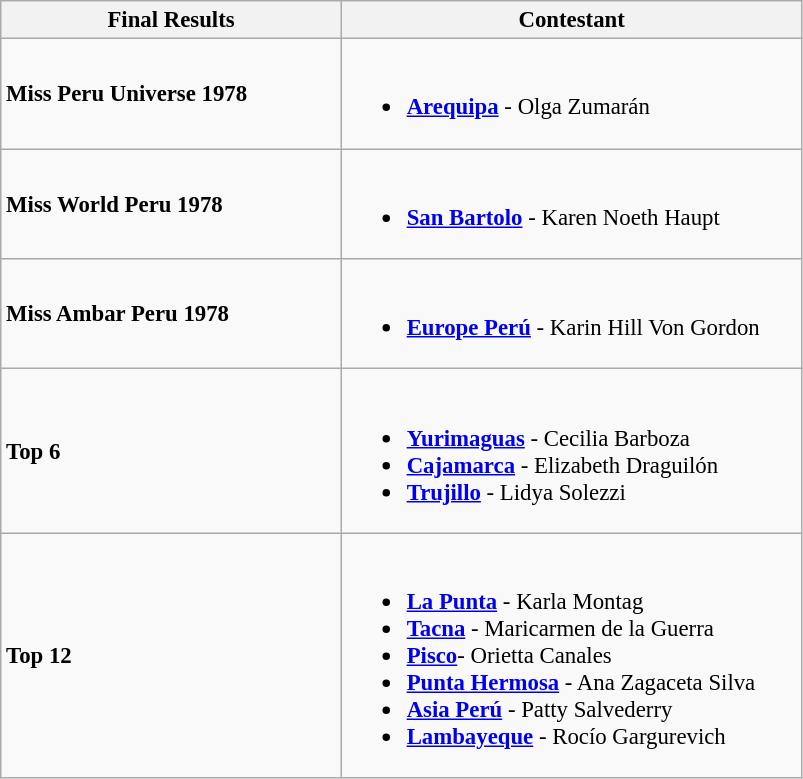<table class="wikitable sortable" style="font-size:95%;">
<tr>
<th width="220">Final Results</th>
<th width="300">Contestant</th>
</tr>
<tr>
<td><strong>Miss Peru Universe 1978</strong></td>
<td><br><ul><li> <strong><a href='#'>Arequipa</a></strong> - Olga Zumarán</li></ul></td>
</tr>
<tr>
<td><strong>Miss World Peru 1978</strong></td>
<td><br><ul><li> <strong><a href='#'>San Bartolo</a></strong> - Karen Noeth Haupt</li></ul></td>
</tr>
<tr>
<td><strong>Miss Ambar Peru 1978</strong></td>
<td><br><ul><li> <strong><a href='#'>Europe Perú</a></strong> - Karin Hill Von Gordon</li></ul></td>
</tr>
<tr>
<td><strong>Top 6</strong></td>
<td><br><ul><li> <strong><a href='#'>Yurimaguas</a></strong> - Cecilia Barboza</li><li> <strong><a href='#'>Cajamarca</a></strong> - Elizabeth Draguilón</li><li> <strong><a href='#'>Trujillo</a></strong> - Lidya Solezzi</li></ul></td>
</tr>
<tr>
<td><strong>Top 12</strong></td>
<td><br><ul><li> <strong><a href='#'>La Punta</a></strong> - Karla Montag</li><li> <strong><a href='#'>Tacna</a></strong> - Maricarmen de la Guerra</li><li> <strong><a href='#'>Pisco</a></strong>- Orietta Canales</li><li>  <strong><a href='#'>Punta Hermosa</a></strong> - Ana Zagaceta Silva</li><li> <strong><a href='#'>Asia Perú</a></strong> - Patty Salvederry</li><li> <strong><a href='#'>Lambayeque</a></strong> - Rocío Gargurevich</li></ul></td>
</tr>
</table>
